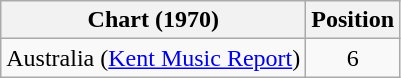<table class="wikitable">
<tr>
<th>Chart (1970)</th>
<th>Position</th>
</tr>
<tr>
<td>Australia (<a href='#'>Kent Music Report</a>)</td>
<td align="center">6</td>
</tr>
</table>
